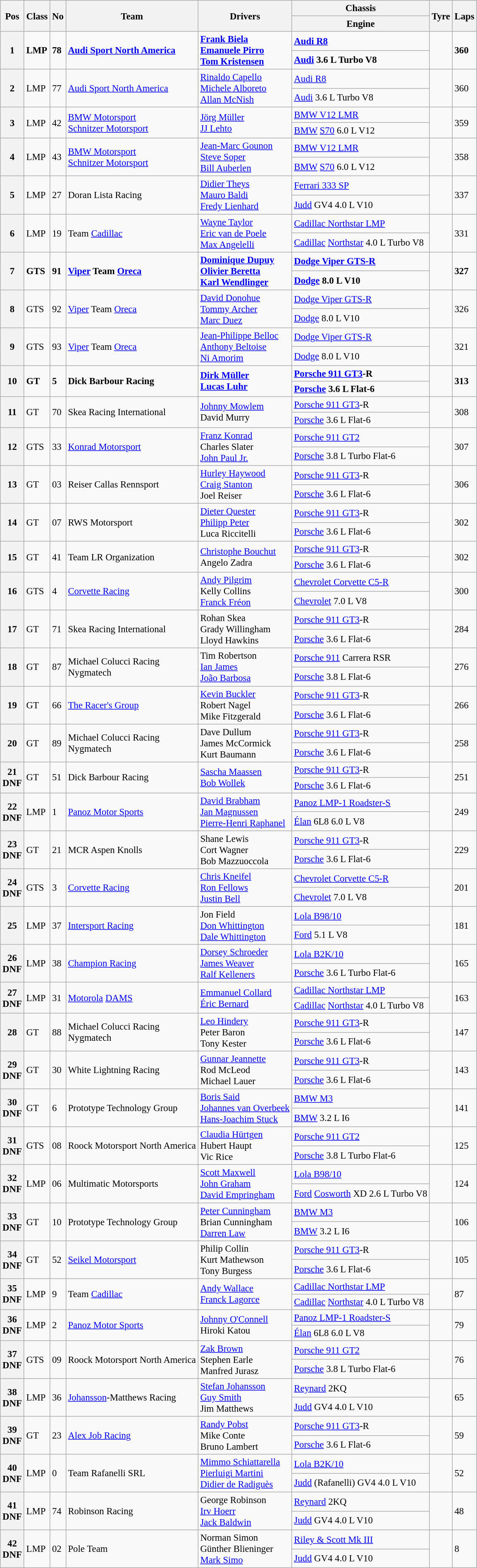<table class="wikitable" style="font-size: 95%;">
<tr>
<th rowspan=2>Pos</th>
<th rowspan=2>Class</th>
<th rowspan=2>No</th>
<th rowspan=2>Team</th>
<th rowspan=2>Drivers</th>
<th>Chassis</th>
<th rowspan=2>Tyre</th>
<th rowspan=2>Laps</th>
</tr>
<tr>
<th>Engine</th>
</tr>
<tr style="font-weight:bold">
<th rowspan=2>1</th>
<td rowspan=2>LMP</td>
<td rowspan=2>78</td>
<td rowspan=2> <a href='#'>Audi Sport North America</a></td>
<td rowspan=2> <a href='#'>Frank Biela</a><br> <a href='#'>Emanuele Pirro</a><br> <a href='#'>Tom Kristensen</a></td>
<td><a href='#'>Audi R8</a></td>
<td rowspan=2></td>
<td rowspan=2>360</td>
</tr>
<tr style="font-weight:bold">
<td><a href='#'>Audi</a> 3.6 L Turbo V8</td>
</tr>
<tr>
<th rowspan=2>2</th>
<td rowspan=2>LMP</td>
<td rowspan=2>77</td>
<td rowspan=2> <a href='#'>Audi Sport North America</a></td>
<td rowspan=2> <a href='#'>Rinaldo Capello</a><br> <a href='#'>Michele Alboreto</a><br> <a href='#'>Allan McNish</a></td>
<td><a href='#'>Audi R8</a></td>
<td rowspan=2></td>
<td rowspan=2>360</td>
</tr>
<tr>
<td><a href='#'>Audi</a> 3.6 L Turbo V8</td>
</tr>
<tr>
<th rowspan=2>3</th>
<td rowspan=2>LMP</td>
<td rowspan=2>42</td>
<td rowspan=2> <a href='#'>BMW Motorsport</a><br> <a href='#'>Schnitzer Motorsport</a></td>
<td rowspan=2> <a href='#'>Jörg Müller</a><br> <a href='#'>JJ Lehto</a></td>
<td><a href='#'>BMW V12 LMR</a></td>
<td rowspan=2></td>
<td rowspan=2>359</td>
</tr>
<tr>
<td><a href='#'>BMW</a> <a href='#'>S70</a> 6.0 L V12</td>
</tr>
<tr>
<th rowspan=2>4</th>
<td rowspan=2>LMP</td>
<td rowspan=2>43</td>
<td rowspan=2> <a href='#'>BMW Motorsport</a><br> <a href='#'>Schnitzer Motorsport</a></td>
<td rowspan=2> <a href='#'>Jean-Marc Gounon</a><br> <a href='#'>Steve Soper</a><br> <a href='#'>Bill Auberlen</a></td>
<td><a href='#'>BMW V12 LMR</a></td>
<td rowspan=2></td>
<td rowspan=2>358</td>
</tr>
<tr>
<td><a href='#'>BMW</a> <a href='#'>S70</a> 6.0 L V12</td>
</tr>
<tr>
<th rowspan=2>5</th>
<td rowspan=2>LMP</td>
<td rowspan=2>27</td>
<td rowspan=2> Doran Lista Racing</td>
<td rowspan=2> <a href='#'>Didier Theys</a><br> <a href='#'>Mauro Baldi</a><br> <a href='#'>Fredy Lienhard</a></td>
<td><a href='#'>Ferrari 333 SP</a></td>
<td rowspan=2></td>
<td rowspan=2>337</td>
</tr>
<tr>
<td><a href='#'>Judd</a> GV4 4.0 L V10</td>
</tr>
<tr>
<th rowspan=2>6</th>
<td rowspan=2>LMP</td>
<td rowspan=2>19</td>
<td rowspan=2> Team <a href='#'>Cadillac</a></td>
<td rowspan=2> <a href='#'>Wayne Taylor</a><br> <a href='#'>Eric van de Poele</a><br> <a href='#'>Max Angelelli</a></td>
<td><a href='#'>Cadillac Northstar LMP</a></td>
<td rowspan=2></td>
<td rowspan=2>331</td>
</tr>
<tr>
<td><a href='#'>Cadillac</a> <a href='#'>Northstar</a> 4.0 L Turbo V8</td>
</tr>
<tr style="font-weight:bold">
<th rowspan=2>7</th>
<td rowspan=2>GTS</td>
<td rowspan=2>91</td>
<td rowspan=2> <a href='#'>Viper</a> Team <a href='#'>Oreca</a></td>
<td rowspan=2> <a href='#'>Dominique Dupuy</a><br> <a href='#'>Olivier Beretta</a><br> <a href='#'>Karl Wendlinger</a></td>
<td><a href='#'>Dodge Viper GTS-R</a></td>
<td rowspan=2></td>
<td rowspan=2>327</td>
</tr>
<tr style="font-weight:bold">
<td><a href='#'>Dodge</a> 8.0 L V10</td>
</tr>
<tr>
<th rowspan=2>8</th>
<td rowspan=2>GTS</td>
<td rowspan=2>92</td>
<td rowspan=2> <a href='#'>Viper</a> Team <a href='#'>Oreca</a></td>
<td rowspan=2> <a href='#'>David Donohue</a><br> <a href='#'>Tommy Archer</a><br> <a href='#'>Marc Duez</a></td>
<td><a href='#'>Dodge Viper GTS-R</a></td>
<td rowspan=2></td>
<td rowspan=2>326</td>
</tr>
<tr>
<td><a href='#'>Dodge</a> 8.0 L V10</td>
</tr>
<tr>
<th rowspan=2>9</th>
<td rowspan=2>GTS</td>
<td rowspan=2>93</td>
<td rowspan=2> <a href='#'>Viper</a> Team <a href='#'>Oreca</a></td>
<td rowspan=2> <a href='#'>Jean-Philippe Belloc</a><br> <a href='#'>Anthony Beltoise</a><br> <a href='#'>Ni Amorim</a></td>
<td><a href='#'>Dodge Viper GTS-R</a></td>
<td rowspan=2></td>
<td rowspan=2>321</td>
</tr>
<tr>
<td><a href='#'>Dodge</a> 8.0 L V10</td>
</tr>
<tr style="font-weight:bold">
<th rowspan=2>10</th>
<td rowspan=2>GT</td>
<td rowspan=2>5</td>
<td rowspan=2> Dick Barbour Racing</td>
<td rowspan=2> <a href='#'>Dirk Müller</a><br> <a href='#'>Lucas Luhr</a></td>
<td><a href='#'>Porsche 911 GT3</a>-R</td>
<td rowspan=2></td>
<td rowspan=2>313</td>
</tr>
<tr style="font-weight:bold">
<td><a href='#'>Porsche</a> 3.6 L Flat-6</td>
</tr>
<tr>
<th rowspan=2>11</th>
<td rowspan=2>GT</td>
<td rowspan=2>70</td>
<td rowspan=2> Skea Racing International</td>
<td rowspan=2> <a href='#'>Johnny Mowlem</a><br> David Murry</td>
<td><a href='#'>Porsche 911 GT3</a>-R</td>
<td rowspan=2></td>
<td rowspan=2>308</td>
</tr>
<tr>
<td><a href='#'>Porsche</a> 3.6 L Flat-6</td>
</tr>
<tr>
<th rowspan=2>12</th>
<td rowspan=2>GTS</td>
<td rowspan=2>33</td>
<td rowspan=2> <a href='#'>Konrad Motorsport</a></td>
<td rowspan=2> <a href='#'>Franz Konrad</a><br> Charles Slater<br> <a href='#'>John Paul Jr.</a></td>
<td><a href='#'>Porsche 911 GT2</a></td>
<td rowspan=2></td>
<td rowspan=2>307</td>
</tr>
<tr>
<td><a href='#'>Porsche</a> 3.8 L Turbo Flat-6</td>
</tr>
<tr>
<th rowspan=2>13</th>
<td rowspan=2>GT</td>
<td rowspan=2>03</td>
<td rowspan=2> Reiser Callas Rennsport</td>
<td rowspan=2> <a href='#'>Hurley Haywood</a><br> <a href='#'>Craig Stanton</a><br> Joel Reiser</td>
<td><a href='#'>Porsche 911 GT3</a>-R</td>
<td rowspan=2></td>
<td rowspan=2>306</td>
</tr>
<tr>
<td><a href='#'>Porsche</a> 3.6 L Flat-6</td>
</tr>
<tr>
<th rowspan=2>14</th>
<td rowspan=2>GT</td>
<td rowspan=2>07</td>
<td rowspan=2> RWS Motorsport</td>
<td rowspan=2> <a href='#'>Dieter Quester</a><br> <a href='#'>Philipp Peter</a><br> Luca Riccitelli</td>
<td><a href='#'>Porsche 911 GT3</a>-R</td>
<td rowspan=2></td>
<td rowspan=2>302</td>
</tr>
<tr>
<td><a href='#'>Porsche</a> 3.6 L Flat-6</td>
</tr>
<tr>
<th rowspan=2>15</th>
<td rowspan=2>GT</td>
<td rowspan=2>41</td>
<td rowspan=2> Team LR Organization</td>
<td rowspan=2> <a href='#'>Christophe Bouchut</a><br> Angelo Zadra</td>
<td><a href='#'>Porsche 911 GT3</a>-R</td>
<td rowspan=2></td>
<td rowspan=2>302</td>
</tr>
<tr>
<td><a href='#'>Porsche</a> 3.6 L Flat-6</td>
</tr>
<tr>
<th rowspan=2>16</th>
<td rowspan=2>GTS</td>
<td rowspan=2>4</td>
<td rowspan=2> <a href='#'>Corvette Racing</a></td>
<td rowspan=2> <a href='#'>Andy Pilgrim</a><br> Kelly Collins<br> <a href='#'>Franck Fréon</a></td>
<td><a href='#'>Chevrolet Corvette C5-R</a></td>
<td rowspan=2></td>
<td rowspan=2>300</td>
</tr>
<tr>
<td><a href='#'>Chevrolet</a> 7.0 L V8</td>
</tr>
<tr>
<th rowspan=2>17</th>
<td rowspan=2>GT</td>
<td rowspan=2>71</td>
<td rowspan=2> Skea Racing International</td>
<td rowspan=2> Rohan Skea<br> Grady Willingham<br> Lloyd Hawkins</td>
<td><a href='#'>Porsche 911 GT3</a>-R</td>
<td rowspan=2></td>
<td rowspan=2>284</td>
</tr>
<tr>
<td><a href='#'>Porsche</a> 3.6 L Flat-6</td>
</tr>
<tr>
<th rowspan=2>18</th>
<td rowspan=2>GT</td>
<td rowspan=2>87</td>
<td rowspan=2> Michael Colucci Racing<br> Nygmatech</td>
<td rowspan=2> Tim Robertson<br> <a href='#'>Ian James</a><br> <a href='#'>João Barbosa</a></td>
<td><a href='#'>Porsche 911</a> Carrera RSR</td>
<td rowspan=2></td>
<td rowspan=2>276</td>
</tr>
<tr>
<td><a href='#'>Porsche</a> 3.8 L Flat-6</td>
</tr>
<tr>
<th rowspan=2>19</th>
<td rowspan=2>GT</td>
<td rowspan=2>66</td>
<td rowspan=2> <a href='#'>The Racer's Group</a></td>
<td rowspan=2> <a href='#'>Kevin Buckler</a><br> Robert Nagel<br> Mike Fitzgerald</td>
<td><a href='#'>Porsche 911 GT3</a>-R</td>
<td rowspan=2></td>
<td rowspan=2>266</td>
</tr>
<tr>
<td><a href='#'>Porsche</a> 3.6 L Flat-6</td>
</tr>
<tr>
<th rowspan=2>20</th>
<td rowspan=2>GT</td>
<td rowspan=2>89</td>
<td rowspan=2> Michael Colucci Racing<br> Nygmatech</td>
<td rowspan=2> Dave Dullum<br> James McCormick<br> Kurt Baumann</td>
<td><a href='#'>Porsche 911 GT3</a>-R</td>
<td rowspan=2></td>
<td rowspan=2>258</td>
</tr>
<tr>
<td><a href='#'>Porsche</a> 3.6 L Flat-6</td>
</tr>
<tr>
<th rowspan=2>21<br>DNF</th>
<td rowspan=2>GT</td>
<td rowspan=2>51</td>
<td rowspan=2> Dick Barbour Racing</td>
<td rowspan=2> <a href='#'>Sascha Maassen</a><br> <a href='#'>Bob Wollek</a></td>
<td><a href='#'>Porsche 911 GT3</a>-R</td>
<td rowspan=2></td>
<td rowspan=2>251</td>
</tr>
<tr>
<td><a href='#'>Porsche</a> 3.6 L Flat-6</td>
</tr>
<tr>
<th rowspan=2>22<br>DNF</th>
<td rowspan=2>LMP</td>
<td rowspan=2>1</td>
<td rowspan=2> <a href='#'>Panoz Motor Sports</a></td>
<td rowspan=2> <a href='#'>David Brabham</a><br> <a href='#'>Jan Magnussen</a><br> <a href='#'>Pierre-Henri Raphanel</a></td>
<td><a href='#'>Panoz LMP-1 Roadster-S</a></td>
<td rowspan=2></td>
<td rowspan=2>249</td>
</tr>
<tr>
<td><a href='#'>Élan</a> 6L8 6.0 L V8</td>
</tr>
<tr>
<th rowspan=2>23<br>DNF</th>
<td rowspan=2>GT</td>
<td rowspan=2>21</td>
<td rowspan=2> MCR Aspen Knolls</td>
<td rowspan=2> Shane Lewis<br> Cort Wagner<br> Bob Mazzuoccola</td>
<td><a href='#'>Porsche 911 GT3</a>-R</td>
<td rowspan=2></td>
<td rowspan=2>229</td>
</tr>
<tr>
<td><a href='#'>Porsche</a> 3.6 L Flat-6</td>
</tr>
<tr>
<th rowspan=2>24<br>DNF</th>
<td rowspan=2>GTS</td>
<td rowspan=2>3</td>
<td rowspan=2> <a href='#'>Corvette Racing</a></td>
<td rowspan=2> <a href='#'>Chris Kneifel</a><br> <a href='#'>Ron Fellows</a><br> <a href='#'>Justin Bell</a></td>
<td><a href='#'>Chevrolet Corvette C5-R</a></td>
<td rowspan=2></td>
<td rowspan=2>201</td>
</tr>
<tr>
<td><a href='#'>Chevrolet</a> 7.0 L V8</td>
</tr>
<tr>
<th rowspan=2>25</th>
<td rowspan=2>LMP</td>
<td rowspan=2>37</td>
<td rowspan=2> <a href='#'>Intersport Racing</a></td>
<td rowspan=2> Jon Field<br> <a href='#'>Don Whittington</a><br> <a href='#'>Dale Whittington</a></td>
<td><a href='#'>Lola B98/10</a></td>
<td rowspan=2></td>
<td rowspan=2>181</td>
</tr>
<tr>
<td><a href='#'>Ford</a> 5.1 L V8</td>
</tr>
<tr>
<th rowspan=2>26<br>DNF</th>
<td rowspan=2>LMP</td>
<td rowspan=2>38</td>
<td rowspan=2> <a href='#'>Champion Racing</a></td>
<td rowspan=2> <a href='#'>Dorsey Schroeder</a><br> <a href='#'>James Weaver</a><br> <a href='#'>Ralf Kelleners</a></td>
<td><a href='#'>Lola B2K/10</a></td>
<td rowspan=2></td>
<td rowspan=2>165</td>
</tr>
<tr>
<td><a href='#'>Porsche</a> 3.6 L Turbo Flat-6</td>
</tr>
<tr>
<th rowspan=2>27<br>DNF</th>
<td rowspan=2>LMP</td>
<td rowspan=2>31</td>
<td rowspan=2> <a href='#'>Motorola</a> <a href='#'>DAMS</a></td>
<td rowspan=2> <a href='#'>Emmanuel Collard</a><br> <a href='#'>Éric Bernard</a></td>
<td><a href='#'>Cadillac Northstar LMP</a></td>
<td rowspan=2></td>
<td rowspan=2>163</td>
</tr>
<tr>
<td><a href='#'>Cadillac</a> <a href='#'>Northstar</a> 4.0 L Turbo V8</td>
</tr>
<tr>
<th rowspan=2>28</th>
<td rowspan=2>GT</td>
<td rowspan=2>88</td>
<td rowspan=2> Michael Colucci Racing<br> Nygmatech</td>
<td rowspan=2> <a href='#'>Leo Hindery</a><br> Peter Baron<br> Tony Kester</td>
<td><a href='#'>Porsche 911 GT3</a>-R</td>
<td rowspan=2></td>
<td rowspan=2>147</td>
</tr>
<tr>
<td><a href='#'>Porsche</a> 3.6 L Flat-6</td>
</tr>
<tr>
<th rowspan=2>29<br>DNF</th>
<td rowspan=2>GT</td>
<td rowspan=2>30</td>
<td rowspan=2> White Lightning Racing</td>
<td rowspan=2> <a href='#'>Gunnar Jeannette</a><br> Rod McLeod<br> Michael Lauer</td>
<td><a href='#'>Porsche 911 GT3</a>-R</td>
<td rowspan=2></td>
<td rowspan=2>143</td>
</tr>
<tr>
<td><a href='#'>Porsche</a> 3.6 L Flat-6</td>
</tr>
<tr>
<th rowspan=2>30<br>DNF</th>
<td rowspan=2>GT</td>
<td rowspan=2>6</td>
<td rowspan=2> Prototype Technology Group</td>
<td rowspan=2> <a href='#'>Boris Said</a><br> <a href='#'>Johannes van Overbeek</a><br> <a href='#'>Hans-Joachim Stuck</a></td>
<td><a href='#'>BMW M3</a></td>
<td rowspan=2></td>
<td rowspan=2>141</td>
</tr>
<tr>
<td><a href='#'>BMW</a> 3.2 L I6</td>
</tr>
<tr>
<th rowspan=2>31<br>DNF</th>
<td rowspan=2>GTS</td>
<td rowspan=2>08</td>
<td rowspan=2> Roock Motorsport North America</td>
<td rowspan=2> <a href='#'>Claudia Hürtgen</a><br> Hubert Haupt<br> Vic Rice</td>
<td><a href='#'>Porsche 911 GT2</a></td>
<td rowspan=2></td>
<td rowspan=2>125</td>
</tr>
<tr>
<td><a href='#'>Porsche</a> 3.8 L Turbo Flat-6</td>
</tr>
<tr>
<th rowspan=2>32<br>DNF</th>
<td rowspan=2>LMP</td>
<td rowspan=2>06</td>
<td rowspan=2> Multimatic Motorsports</td>
<td rowspan=2> <a href='#'>Scott Maxwell</a><br> <a href='#'>John Graham</a><br> <a href='#'>David Empringham</a></td>
<td><a href='#'>Lola B98/10</a></td>
<td rowspan=2></td>
<td rowspan=2>124</td>
</tr>
<tr>
<td><a href='#'>Ford</a> <a href='#'>Cosworth</a> XD 2.6 L Turbo V8</td>
</tr>
<tr>
<th rowspan=2>33<br>DNF</th>
<td rowspan=2>GT</td>
<td rowspan=2>10</td>
<td rowspan=2> Prototype Technology Group</td>
<td rowspan=2> <a href='#'>Peter Cunningham</a><br> Brian Cunningham<br> <a href='#'>Darren Law</a></td>
<td><a href='#'>BMW M3</a></td>
<td rowspan=2></td>
<td rowspan=2>106</td>
</tr>
<tr>
<td><a href='#'>BMW</a> 3.2 L I6</td>
</tr>
<tr>
<th rowspan=2>34<br>DNF</th>
<td rowspan=2>GT</td>
<td rowspan=2>52</td>
<td rowspan=2> <a href='#'>Seikel Motorsport</a></td>
<td rowspan=2> Philip Collin<br> Kurt Mathewson<br> Tony Burgess</td>
<td><a href='#'>Porsche 911 GT3</a>-R</td>
<td rowspan=2></td>
<td rowspan=2>105</td>
</tr>
<tr>
<td><a href='#'>Porsche</a> 3.6 L Flat-6</td>
</tr>
<tr>
<th rowspan=2>35<br>DNF</th>
<td rowspan=2>LMP</td>
<td rowspan=2>9</td>
<td rowspan=2> Team <a href='#'>Cadillac</a></td>
<td rowspan=2> <a href='#'>Andy Wallace</a><br> <a href='#'>Franck Lagorce</a></td>
<td><a href='#'>Cadillac Northstar LMP</a></td>
<td rowspan=2></td>
<td rowspan=2>87</td>
</tr>
<tr>
<td><a href='#'>Cadillac</a> <a href='#'>Northstar</a> 4.0 L Turbo V8</td>
</tr>
<tr>
<th rowspan=2>36<br>DNF</th>
<td rowspan=2>LMP</td>
<td rowspan=2>2</td>
<td rowspan=2> <a href='#'>Panoz Motor Sports</a></td>
<td rowspan=2> <a href='#'>Johnny O'Connell</a><br> Hiroki Katou</td>
<td><a href='#'>Panoz LMP-1 Roadster-S</a></td>
<td rowspan=2></td>
<td rowspan=2>79</td>
</tr>
<tr>
<td><a href='#'>Élan</a> 6L8 6.0 L V8</td>
</tr>
<tr>
<th rowspan=2>37<br>DNF</th>
<td rowspan=2>GTS</td>
<td rowspan=2>09</td>
<td rowspan=2> Roock Motorsport North America</td>
<td rowspan=2> <a href='#'>Zak Brown</a><br> Stephen Earle<br> Manfred Jurasz</td>
<td><a href='#'>Porsche 911 GT2</a></td>
<td rowspan=2></td>
<td rowspan=2>76</td>
</tr>
<tr>
<td><a href='#'>Porsche</a> 3.8 L Turbo Flat-6</td>
</tr>
<tr>
<th rowspan=2>38<br>DNF</th>
<td rowspan=2>LMP</td>
<td rowspan=2>36</td>
<td rowspan=2> <a href='#'>Johansson</a>-Matthews Racing</td>
<td rowspan=2> <a href='#'>Stefan Johansson</a><br> <a href='#'>Guy Smith</a><br> Jim Matthews</td>
<td><a href='#'>Reynard</a> 2KQ</td>
<td rowspan=2></td>
<td rowspan=2>65</td>
</tr>
<tr>
<td><a href='#'>Judd</a> GV4 4.0 L V10</td>
</tr>
<tr>
<th rowspan=2>39<br>DNF</th>
<td rowspan=2>GT</td>
<td rowspan=2>23</td>
<td rowspan=2> <a href='#'>Alex Job Racing</a></td>
<td rowspan=2> <a href='#'>Randy Pobst</a><br> Mike Conte<br> Bruno Lambert</td>
<td><a href='#'>Porsche 911 GT3</a>-R</td>
<td rowspan=2></td>
<td rowspan=2>59</td>
</tr>
<tr>
<td><a href='#'>Porsche</a> 3.6 L Flat-6</td>
</tr>
<tr>
<th rowspan=2>40<br>DNF</th>
<td rowspan=2>LMP</td>
<td rowspan=2>0</td>
<td rowspan=2> Team Rafanelli SRL</td>
<td rowspan=2> <a href='#'>Mimmo Schiattarella</a><br> <a href='#'>Pierluigi Martini</a><br> <a href='#'>Didier de Radiguès</a></td>
<td><a href='#'>Lola B2K/10</a></td>
<td rowspan=2></td>
<td rowspan=2>52</td>
</tr>
<tr>
<td><a href='#'>Judd</a> (Rafanelli) GV4 4.0 L V10</td>
</tr>
<tr>
<th rowspan=2>41<br>DNF</th>
<td rowspan=2>LMP</td>
<td rowspan=2>74</td>
<td rowspan=2> Robinson Racing</td>
<td rowspan=2> George Robinson<br> <a href='#'>Irv Hoerr</a><br> <a href='#'>Jack Baldwin</a></td>
<td><a href='#'>Reynard</a> 2KQ</td>
<td rowspan=2></td>
<td rowspan=2>48</td>
</tr>
<tr>
<td><a href='#'>Judd</a> GV4 4.0 L V10</td>
</tr>
<tr>
<th rowspan=2>42<br>DNF</th>
<td rowspan=2>LMP</td>
<td rowspan=2>02</td>
<td rowspan=2> Pole Team</td>
<td rowspan=2> Norman Simon<br> Günther Blieninger<br> <a href='#'>Mark Simo</a></td>
<td><a href='#'>Riley & Scott Mk III</a></td>
<td rowspan=2></td>
<td rowspan=2>8</td>
</tr>
<tr>
<td><a href='#'>Judd</a> GV4 4.0 L V10</td>
</tr>
</table>
